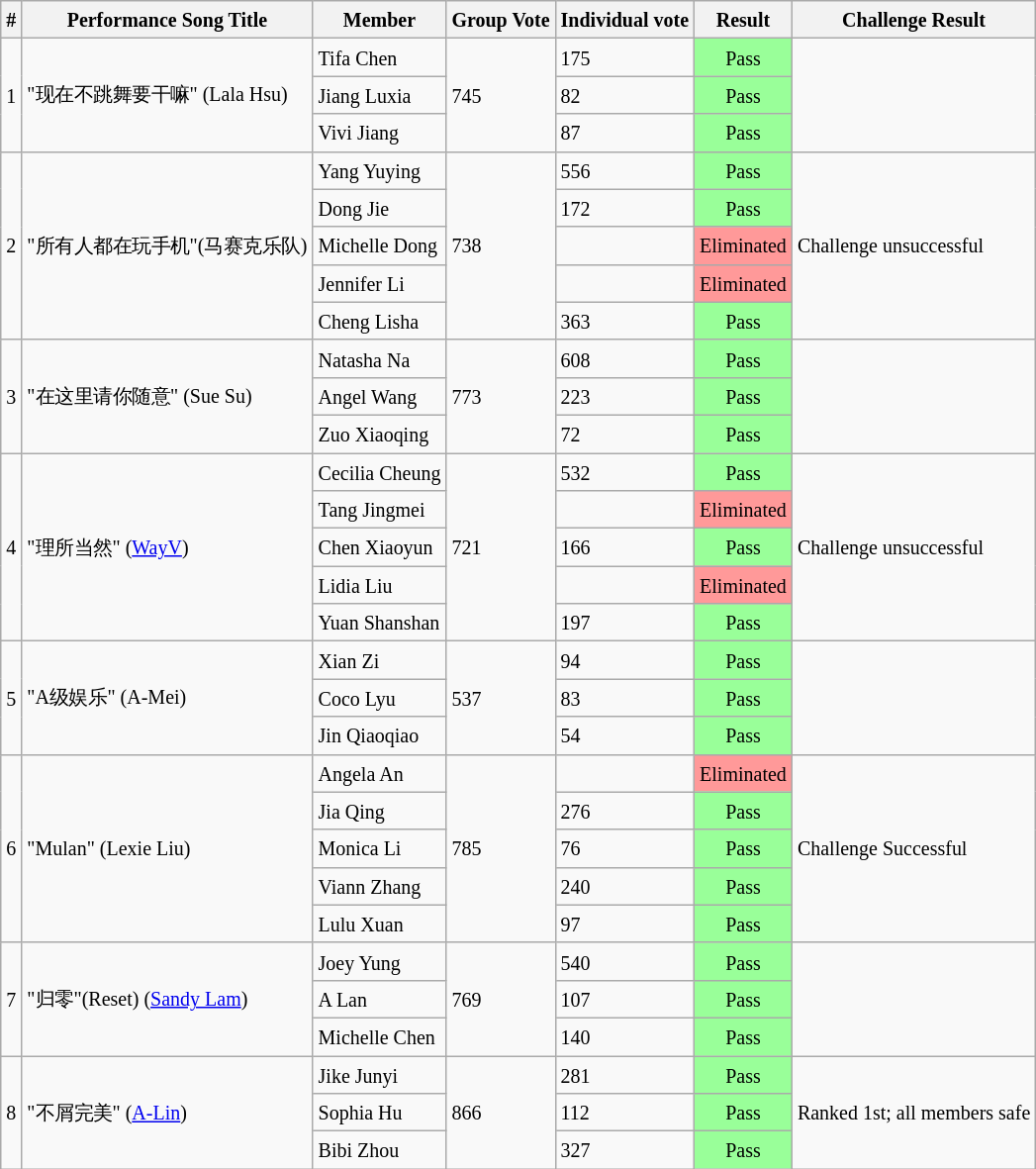<table class="wikitable sortable">
<tr>
<th><small>#</small></th>
<th><small>Performance Song Title</small></th>
<th><small>Member</small></th>
<th><small>Group Vote</small></th>
<th><small>Individual vote</small></th>
<th><small>Result</small></th>
<th><small>Challenge Result</small></th>
</tr>
<tr>
<td rowspan="3"><small>1</small></td>
<td rowspan="3"><small>"现在不跳舞要干嘛" (Lala Hsu)</small></td>
<td><small>Tifa Chen</small></td>
<td rowspan="3"><small>745</small></td>
<td><small>175</small></td>
<td style="background:#9F9;vertical-align:middle;text-align:center;" class="table-yes"><small>Pass</small></td>
<td rowspan="3"></td>
</tr>
<tr>
<td><small>Jiang Luxia</small></td>
<td><small>82</small></td>
<td style="background:#9F9;vertical-align:middle;text-align:center;" class="table-yes"><small>Pass</small></td>
</tr>
<tr>
<td><small>Vivi Jiang</small></td>
<td><small>87</small></td>
<td style="background:#9F9;vertical-align:middle;text-align:center;" class="table-yes"><small>Pass</small></td>
</tr>
<tr>
<td rowspan="5"><small>2</small></td>
<td rowspan="5"><small>"所有人都在玩手机"(马赛克乐队)</small></td>
<td><small>Yang Yuying</small></td>
<td rowspan="5"><small>738</small></td>
<td><small>556</small></td>
<td style="background:#9F9;vertical-align:middle;text-align:center;" class="table-yes"><small>Pass</small></td>
<td rowspan="5"><small>Challenge unsuccessful</small></td>
</tr>
<tr>
<td><small>Dong Jie</small></td>
<td><small>172</small></td>
<td style="background:#9F9;vertical-align:middle;text-align:center;" class="table-yes"><small>Pass</small></td>
</tr>
<tr>
<td><small>Michelle Dong</small></td>
<td></td>
<td style="background:#F99; color:black; vertical-align: middle; text-align: center; " class="table-no"><small>Eliminated</small></td>
</tr>
<tr>
<td><small>Jennifer Li</small></td>
<td></td>
<td style="background:#F99; color:black; vertical-align: middle; text-align: center; " class="table-no"><small>Eliminated</small></td>
</tr>
<tr>
<td><small>Cheng Lisha</small></td>
<td><small>363</small></td>
<td style="background:#9F9;vertical-align:middle;text-align:center;" class="table-yes"><small>Pass</small></td>
</tr>
<tr>
<td rowspan="3"><small>3</small></td>
<td rowspan="3"><small>"在这里请你随意" (Sue Su)</small></td>
<td><small>Natasha Na</small></td>
<td rowspan="3"><small>773</small></td>
<td><small>608</small></td>
<td style="background:#9F9;vertical-align:middle;text-align:center;" class="table-yes"><small>Pass</small></td>
<td rowspan="3"></td>
</tr>
<tr>
<td><small>Angel Wang</small></td>
<td><small>223</small></td>
<td style="background:#9F9;vertical-align:middle;text-align:center;" class="table-yes"><small>Pass</small></td>
</tr>
<tr>
<td><small>Zuo Xiaoqing</small></td>
<td><small>72</small></td>
<td style="background:#9F9;vertical-align:middle;text-align:center;" class="table-yes"><small>Pass</small></td>
</tr>
<tr>
<td rowspan="5"><small>4</small></td>
<td rowspan="5"><small>"理所当然" (<a href='#'>WayV</a>)</small></td>
<td><small>Cecilia Cheung</small></td>
<td rowspan="5"><small>721</small></td>
<td><small>532</small></td>
<td style="background:#9F9;vertical-align:middle;text-align:center;" class="table-yes"><small>Pass</small></td>
<td rowspan="5"><small>Challenge unsuccessful</small></td>
</tr>
<tr>
<td><small>Tang Jingmei</small></td>
<td></td>
<td style="background:#F99; color:black; vertical-align: middle; text-align: center; " class="table-no"><small>Eliminated</small></td>
</tr>
<tr>
<td><small>Chen Xiaoyun</small></td>
<td><small>166</small></td>
<td style="background:#9F9;vertical-align:middle;text-align:center;" class="table-yes"><small>Pass</small></td>
</tr>
<tr>
<td><small>Lidia Liu</small></td>
<td></td>
<td style="background:#F99; color:black; vertical-align: middle; text-align: center; " class="table-no"><small>Eliminated</small></td>
</tr>
<tr>
<td><small>Yuan Shanshan</small></td>
<td><small>197</small></td>
<td style="background:#9F9;vertical-align:middle;text-align:center;" class="table-yes"><small>Pass</small></td>
</tr>
<tr>
<td rowspan="3"><small>5</small></td>
<td rowspan="3"><small>"A级娱乐" (A-Mei)</small></td>
<td><small>Xian Zi</small></td>
<td rowspan="3"><small>537</small></td>
<td><small>94</small></td>
<td style="background:#9F9;vertical-align:middle;text-align:center;" class="table-yes"><small>Pass</small></td>
<td rowspan="3"></td>
</tr>
<tr>
<td><small>Coco Lyu</small></td>
<td><small>83</small></td>
<td style="background:#9F9;vertical-align:middle;text-align:center;" class="table-yes"><small>Pass</small></td>
</tr>
<tr>
<td><small>Jin Qiaoqiao</small></td>
<td><small>54</small></td>
<td style="background:#9F9;vertical-align:middle;text-align:center;" class="table-yes"><small>Pass</small></td>
</tr>
<tr>
<td rowspan="5"><small>6</small></td>
<td rowspan="5"><small>"Mulan" (Lexie Liu)</small></td>
<td><small>Angela An</small></td>
<td rowspan="5"><small>785</small></td>
<td></td>
<td style="background:#F99; color:black; vertical-align: middle; text-align: center; " class="table-no"><small>Eliminated</small></td>
<td rowspan="5"><small>Challenge Successful</small></td>
</tr>
<tr>
<td><small>Jia Qing</small></td>
<td><small>276</small></td>
<td style="background:#9F9;vertical-align:middle;text-align:center;" class="table-yes"><small>Pass</small></td>
</tr>
<tr>
<td><small>Monica Li</small></td>
<td><small>76</small></td>
<td style="background:#9F9;vertical-align:middle;text-align:center;" class="table-yes"><small>Pass</small></td>
</tr>
<tr>
<td><small>Viann Zhang</small></td>
<td><small>240</small></td>
<td style="background:#9F9;vertical-align:middle;text-align:center;" class="table-yes"><small>Pass</small></td>
</tr>
<tr>
<td><small>Lulu Xuan</small></td>
<td><small>97</small></td>
<td style="background:#9F9;vertical-align:middle;text-align:center;" class="table-yes"><small>Pass</small></td>
</tr>
<tr>
<td rowspan="3"><small>7</small></td>
<td rowspan="3"><small>"归零"(Reset) (<a href='#'>Sandy Lam</a>)</small></td>
<td><small>Joey Yung</small></td>
<td rowspan="3"><small>769</small></td>
<td><small>540</small></td>
<td style="background:#9F9;vertical-align:middle;text-align:center;" class="table-yes"><small>Pass</small></td>
<td rowspan="3"></td>
</tr>
<tr>
<td><small>A Lan</small></td>
<td><small>107</small></td>
<td style="background:#9F9;vertical-align:middle;text-align:center;" class="table-yes"><small>Pass</small></td>
</tr>
<tr>
<td><small>Michelle Chen</small></td>
<td><small>140</small></td>
<td style="background:#9F9;vertical-align:middle;text-align:center;" class="table-yes"><small>Pass</small></td>
</tr>
<tr>
<td rowspan="3"><small>8</small></td>
<td rowspan="3"><small>"不屑完美" (<a href='#'>A-Lin</a>)</small></td>
<td><small>Jike Junyi</small></td>
<td rowspan="3"><small>866</small></td>
<td><small>281</small></td>
<td style="background:#9F9;vertical-align:middle;text-align:center;" class="table-yes"><small>Pass</small></td>
<td rowspan="3"><small>Ranked 1st; all members safe</small></td>
</tr>
<tr>
<td><small>Sophia Hu</small></td>
<td><small>112</small></td>
<td style="background:#9F9;vertical-align:middle;text-align:center;" class="table-yes"><small>Pass</small></td>
</tr>
<tr>
<td><small>Bibi Zhou</small></td>
<td><small>327</small></td>
<td style="background:#9F9;vertical-align:middle;text-align:center;" class="table-yes"><small>Pass</small></td>
</tr>
</table>
